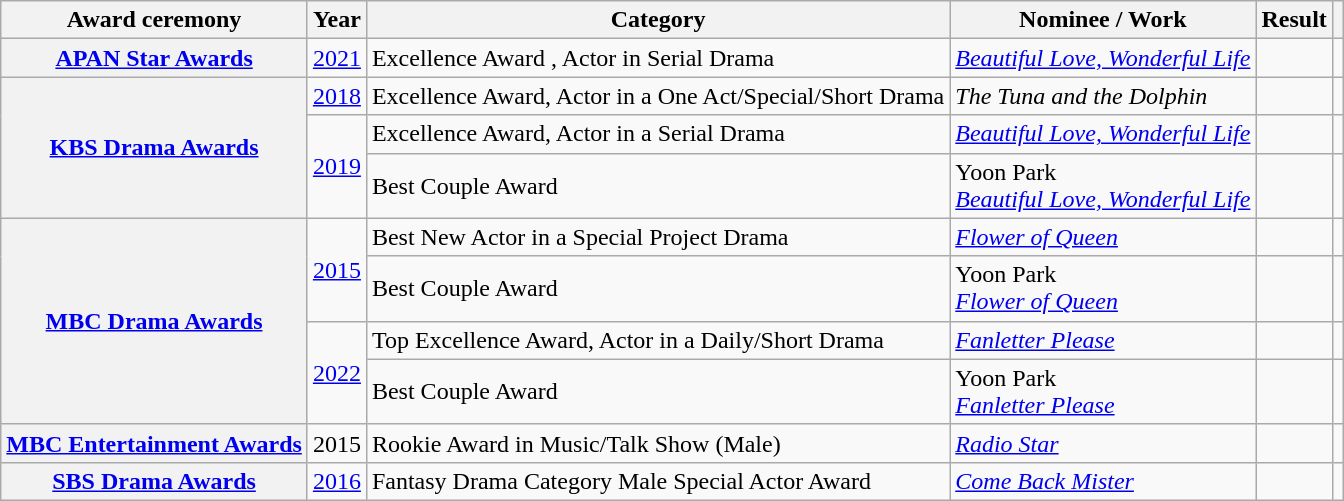<table class="wikitable plainrowheaders sortable">
<tr>
<th scope="col">Award ceremony</th>
<th scope="col">Year</th>
<th scope="col">Category</th>
<th scope="col">Nominee / Work</th>
<th scope="col">Result</th>
<th scope="col" class="unsortable"></th>
</tr>
<tr>
<th scope="row"><a href='#'>APAN Star Awards</a></th>
<td style="text-align:center"><a href='#'>2021</a></td>
<td>Excellence Award , Actor  in Serial Drama</td>
<td><em><a href='#'>Beautiful Love, Wonderful Life</a></em></td>
<td></td>
<td style="text-align:center"></td>
</tr>
<tr>
<th scope="row"  rowspan="3"><a href='#'>KBS Drama Awards</a></th>
<td style="text-align:center"><a href='#'>2018</a></td>
<td>Excellence Award, Actor in a One Act/Special/Short Drama</td>
<td><em>The Tuna and the Dolphin</em></td>
<td></td>
<td style="text-align:center"></td>
</tr>
<tr>
<td rowspan="2" style="text-align:center"><a href='#'>2019</a></td>
<td>Excellence Award, Actor in a Serial Drama</td>
<td><em><a href='#'>Beautiful Love, Wonderful Life</a></em></td>
<td></td>
<td style="text-align:center"></td>
</tr>
<tr>
<td>Best Couple Award</td>
<td>Yoon Park <br><em><a href='#'>Beautiful Love, Wonderful Life</a></em></td>
<td></td>
<td style="text-align:center"></td>
</tr>
<tr>
<th scope="row"  rowspan="4"><a href='#'>MBC Drama Awards</a></th>
<td rowspan="2" style="text-align:center"><a href='#'>2015</a></td>
<td>Best New Actor in a Special Project Drama</td>
<td><em><a href='#'>Flower of Queen</a></em></td>
<td></td>
<td style="text-align:center"></td>
</tr>
<tr>
<td>Best Couple Award</td>
<td>Yoon Park <br><em><a href='#'>Flower of Queen</a></em></td>
<td></td>
<td style="text-align:center"></td>
</tr>
<tr>
<td rowspan="2" style="text-align:center"><a href='#'>2022</a></td>
<td>Top Excellence Award, Actor in a Daily/Short Drama</td>
<td><em><a href='#'>Fanletter Please</a></em></td>
<td></td>
<td style="text-align:center"></td>
</tr>
<tr>
<td>Best Couple Award</td>
<td>Yoon Park <br><em><a href='#'>Fanletter Please</a></em></td>
<td></td>
<td style="text-align:center"></td>
</tr>
<tr>
<th scope="row"><a href='#'>MBC Entertainment Awards</a></th>
<td style="text-align:center">2015</td>
<td>Rookie Award in Music/Talk Show (Male)</td>
<td><em><a href='#'>Radio Star</a></em></td>
<td></td>
<td style="text-align:center"></td>
</tr>
<tr>
<th scope="row"><a href='#'>SBS Drama Awards</a></th>
<td style="text-align:center"><a href='#'>2016</a></td>
<td>Fantasy Drama Category Male Special Actor Award</td>
<td><em><a href='#'>Come Back Mister</a></em></td>
<td></td>
<td style="text-align:center"></td>
</tr>
</table>
